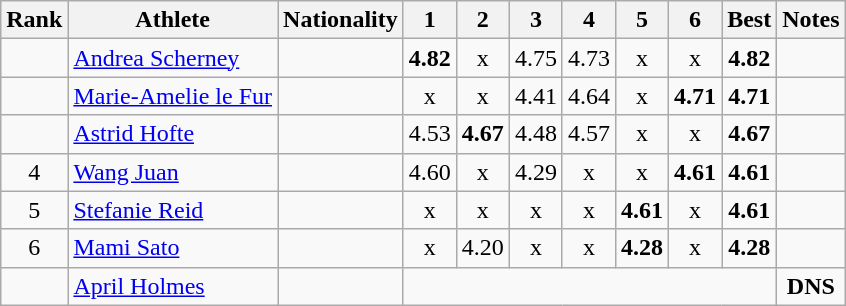<table class="wikitable sortable" style="text-align:center">
<tr>
<th>Rank</th>
<th>Athlete</th>
<th>Nationality</th>
<th class="unsortable">1</th>
<th class="unsortable">2</th>
<th class="unsortable">3</th>
<th class="unsortable">4</th>
<th class="unsortable">5</th>
<th class="unsortable">6</th>
<th>Best</th>
<th>Notes</th>
</tr>
<tr>
<td></td>
<td style="text-align:left;"><a href='#'>Andrea Scherney</a></td>
<td style="text-align:left;"></td>
<td><strong>4.82</strong></td>
<td>x</td>
<td>4.75</td>
<td>4.73</td>
<td>x</td>
<td>x</td>
<td><strong>4.82</strong></td>
<td></td>
</tr>
<tr>
<td></td>
<td style="text-align:left;"><a href='#'>Marie-Amelie le Fur</a></td>
<td style="text-align:left;"></td>
<td>x</td>
<td>x</td>
<td>4.41</td>
<td>4.64</td>
<td>x</td>
<td><strong>4.71</strong></td>
<td><strong>4.71</strong></td>
<td></td>
</tr>
<tr>
<td></td>
<td style="text-align:left;"><a href='#'>Astrid Hofte</a></td>
<td style="text-align:left;"></td>
<td>4.53</td>
<td><strong>4.67</strong></td>
<td>4.48</td>
<td>4.57</td>
<td>x</td>
<td>x</td>
<td><strong>4.67</strong></td>
<td></td>
</tr>
<tr>
<td>4</td>
<td style="text-align:left;"><a href='#'>Wang Juan</a></td>
<td style="text-align:left;"></td>
<td>4.60</td>
<td>x</td>
<td>4.29</td>
<td>x</td>
<td>x</td>
<td><strong>4.61</strong></td>
<td><strong>4.61</strong></td>
<td></td>
</tr>
<tr>
<td>5</td>
<td style="text-align:left;"><a href='#'>Stefanie Reid</a></td>
<td style="text-align:left;"></td>
<td>x</td>
<td>x</td>
<td>x</td>
<td>x</td>
<td><strong>4.61</strong></td>
<td>x</td>
<td><strong>4.61</strong></td>
<td></td>
</tr>
<tr>
<td>6</td>
<td style="text-align:left;"><a href='#'>Mami Sato</a></td>
<td style="text-align:left;"></td>
<td>x</td>
<td>4.20</td>
<td>x</td>
<td>x</td>
<td><strong>4.28</strong></td>
<td>x</td>
<td><strong>4.28</strong></td>
<td></td>
</tr>
<tr>
<td></td>
<td style="text-align:left;"><a href='#'>April Holmes</a></td>
<td style="text-align:left;"></td>
<td colspan="7"></td>
<td><strong>DNS</strong></td>
</tr>
</table>
